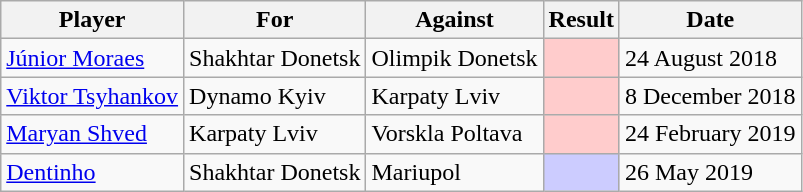<table class="wikitable sortable">
<tr>
<th>Player</th>
<th>For</th>
<th>Against</th>
<th>Result</th>
<th>Date</th>
</tr>
<tr>
<td> <a href='#'>Júnior Moraes</a></td>
<td>Shakhtar Donetsk</td>
<td>Olimpik Donetsk</td>
<td style="background:#fcc;"></td>
<td>24 August 2018</td>
</tr>
<tr>
<td> <a href='#'>Viktor Tsyhankov</a></td>
<td>Dynamo Kyiv</td>
<td>Karpaty Lviv</td>
<td style="background:#fcc;"></td>
<td>8 December 2018</td>
</tr>
<tr>
<td> <a href='#'>Maryan Shved</a></td>
<td>Karpaty Lviv</td>
<td>Vorskla Poltava</td>
<td style="background:#fcc;"></td>
<td>24 February 2019</td>
</tr>
<tr>
<td> <a href='#'>Dentinho</a></td>
<td>Shakhtar Donetsk</td>
<td>Mariupol</td>
<td style="background:#ccf;"></td>
<td>26 May 2019</td>
</tr>
</table>
